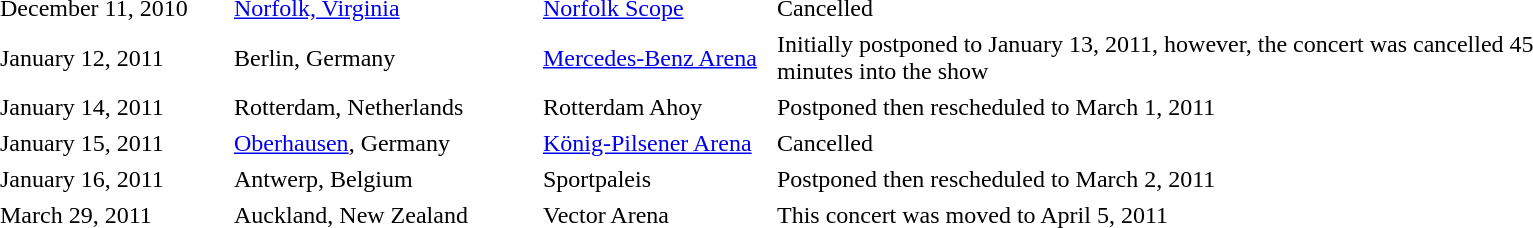<table cellpadding="2" style="border: 0px solid darkgray;">
<tr>
<th width="150"></th>
<th width="200"></th>
<th width="150"></th>
<th width="550"></th>
</tr>
<tr border="0">
<td>December 11, 2010</td>
<td><a href='#'>Norfolk, Virginia</a></td>
<td><a href='#'>Norfolk Scope</a></td>
<td>Cancelled</td>
</tr>
<tr>
<td>January 12, 2011</td>
<td>Berlin, Germany</td>
<td><a href='#'>Mercedes-Benz Arena</a></td>
<td>Initially postponed to January 13, 2011, however, the concert was cancelled 45 minutes into the show</td>
</tr>
<tr>
<td>January 14, 2011</td>
<td>Rotterdam, Netherlands</td>
<td>Rotterdam Ahoy</td>
<td>Postponed then rescheduled to March 1, 2011</td>
</tr>
<tr>
<td>January 15, 2011</td>
<td><a href='#'>Oberhausen</a>, Germany</td>
<td><a href='#'>König-Pilsener Arena</a></td>
<td>Cancelled</td>
</tr>
<tr>
<td>January 16, 2011</td>
<td>Antwerp, Belgium</td>
<td>Sportpaleis</td>
<td>Postponed then rescheduled to March 2, 2011</td>
</tr>
<tr>
<td>March 29, 2011</td>
<td>Auckland, New Zealand</td>
<td>Vector Arena</td>
<td>This concert was moved to April 5, 2011</td>
</tr>
</table>
